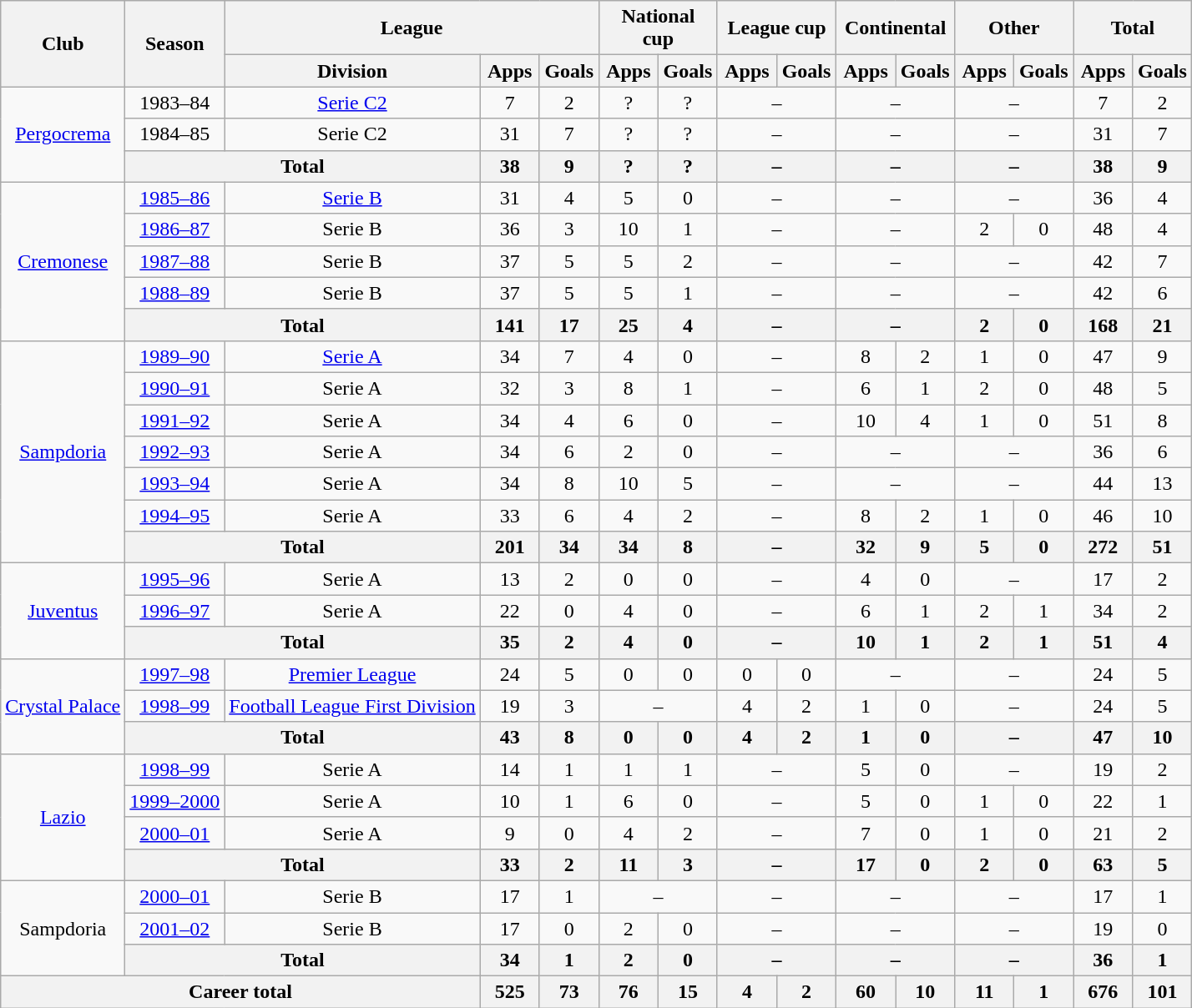<table class="wikitable" style="text-align:center">
<tr>
<th rowspan="2">Club</th>
<th rowspan="2">Season</th>
<th colspan="3">League</th>
<th colspan="2">National cup</th>
<th colspan="2">League cup</th>
<th colspan="2">Continental</th>
<th colspan="2">Other</th>
<th colspan="2">Total</th>
</tr>
<tr>
<th>Division</th>
<th width="40">Apps</th>
<th width="40">Goals</th>
<th width="40">Apps</th>
<th width="40">Goals</th>
<th width="40">Apps</th>
<th width="40">Goals</th>
<th width="40">Apps</th>
<th width="40">Goals</th>
<th width="40">Apps</th>
<th width="40">Goals</th>
<th width="40">Apps</th>
<th width="40">Goals</th>
</tr>
<tr>
<td rowspan="3"><a href='#'>Pergocrema</a></td>
<td>1983–84</td>
<td><a href='#'>Serie C2</a></td>
<td>7</td>
<td>2</td>
<td>?</td>
<td>?</td>
<td colspan="2">–</td>
<td colspan="2">–</td>
<td colspan="2">–</td>
<td>7</td>
<td>2</td>
</tr>
<tr>
<td>1984–85</td>
<td>Serie C2</td>
<td>31</td>
<td>7</td>
<td>?</td>
<td>?</td>
<td colspan="2">–</td>
<td colspan="2">–</td>
<td colspan="2">–</td>
<td>31</td>
<td>7</td>
</tr>
<tr>
<th colspan="2">Total</th>
<th>38</th>
<th>9</th>
<th>?</th>
<th>?</th>
<th colspan="2">–</th>
<th colspan="2">–</th>
<th colspan="2">–</th>
<th>38</th>
<th>9</th>
</tr>
<tr>
<td rowspan="5"><a href='#'>Cremonese</a></td>
<td><a href='#'>1985–86</a></td>
<td><a href='#'>Serie B</a></td>
<td>31</td>
<td>4</td>
<td>5</td>
<td>0</td>
<td colspan="2">–</td>
<td colspan="2">–</td>
<td colspan="2">–</td>
<td>36</td>
<td>4</td>
</tr>
<tr>
<td><a href='#'>1986–87</a></td>
<td>Serie B</td>
<td>36</td>
<td>3</td>
<td>10</td>
<td>1</td>
<td colspan="2">–</td>
<td colspan="2">–</td>
<td>2</td>
<td>0</td>
<td>48</td>
<td>4</td>
</tr>
<tr>
<td><a href='#'>1987–88</a></td>
<td>Serie B</td>
<td>37</td>
<td>5</td>
<td>5</td>
<td>2</td>
<td colspan="2">–</td>
<td colspan="2">–</td>
<td colspan="2">–</td>
<td>42</td>
<td>7</td>
</tr>
<tr>
<td><a href='#'>1988–89</a></td>
<td>Serie B</td>
<td>37</td>
<td>5</td>
<td>5</td>
<td>1</td>
<td colspan="2">–</td>
<td colspan="2">–</td>
<td colspan="2">–</td>
<td>42</td>
<td>6</td>
</tr>
<tr>
<th colspan="2">Total</th>
<th>141</th>
<th>17</th>
<th>25</th>
<th>4</th>
<th colspan="2">–</th>
<th colspan="2">–</th>
<th>2</th>
<th>0</th>
<th>168</th>
<th>21</th>
</tr>
<tr>
<td rowspan="7"><a href='#'>Sampdoria</a></td>
<td><a href='#'>1989–90</a></td>
<td><a href='#'>Serie A</a></td>
<td>34</td>
<td>7</td>
<td>4</td>
<td>0</td>
<td colspan="2">–</td>
<td>8</td>
<td>2</td>
<td>1</td>
<td>0</td>
<td>47</td>
<td>9</td>
</tr>
<tr>
<td><a href='#'>1990–91</a></td>
<td>Serie A</td>
<td>32</td>
<td>3</td>
<td>8</td>
<td>1</td>
<td colspan="2">–</td>
<td>6</td>
<td>1</td>
<td>2</td>
<td>0</td>
<td>48</td>
<td>5</td>
</tr>
<tr>
<td><a href='#'>1991–92</a></td>
<td>Serie A</td>
<td>34</td>
<td>4</td>
<td>6</td>
<td>0</td>
<td colspan="2">–</td>
<td>10</td>
<td>4</td>
<td>1</td>
<td>0</td>
<td>51</td>
<td>8</td>
</tr>
<tr>
<td><a href='#'>1992–93</a></td>
<td>Serie A</td>
<td>34</td>
<td>6</td>
<td>2</td>
<td>0</td>
<td colspan="2">–</td>
<td colspan="2">–</td>
<td colspan="2">–</td>
<td>36</td>
<td>6</td>
</tr>
<tr>
<td><a href='#'>1993–94</a></td>
<td>Serie A</td>
<td>34</td>
<td>8</td>
<td>10</td>
<td>5</td>
<td colspan="2">–</td>
<td colspan="2">–</td>
<td colspan="2">–</td>
<td>44</td>
<td>13</td>
</tr>
<tr>
<td><a href='#'>1994–95</a></td>
<td>Serie A</td>
<td>33</td>
<td>6</td>
<td>4</td>
<td>2</td>
<td colspan="2">–</td>
<td>8</td>
<td>2</td>
<td>1</td>
<td>0</td>
<td>46</td>
<td>10</td>
</tr>
<tr>
<th colspan="2">Total</th>
<th>201</th>
<th>34</th>
<th>34</th>
<th>8</th>
<th colspan="2">–</th>
<th>32</th>
<th>9</th>
<th>5</th>
<th>0</th>
<th>272</th>
<th>51</th>
</tr>
<tr>
<td rowspan="3"><a href='#'>Juventus</a></td>
<td><a href='#'>1995–96</a></td>
<td>Serie A</td>
<td>13</td>
<td>2</td>
<td>0</td>
<td>0</td>
<td colspan="2">–</td>
<td>4</td>
<td>0</td>
<td colspan="2">–</td>
<td>17</td>
<td>2</td>
</tr>
<tr>
<td><a href='#'>1996–97</a></td>
<td>Serie A</td>
<td>22</td>
<td>0</td>
<td>4</td>
<td>0</td>
<td colspan="2">–</td>
<td>6</td>
<td>1</td>
<td>2</td>
<td>1</td>
<td>34</td>
<td>2</td>
</tr>
<tr>
<th colspan="2">Total</th>
<th>35</th>
<th>2</th>
<th>4</th>
<th>0</th>
<th colspan="2">–</th>
<th>10</th>
<th>1</th>
<th>2</th>
<th>1</th>
<th>51</th>
<th>4</th>
</tr>
<tr>
<td rowspan="3"><a href='#'>Crystal Palace</a></td>
<td><a href='#'>1997–98</a></td>
<td><a href='#'>Premier League</a></td>
<td>24</td>
<td>5</td>
<td>0</td>
<td>0</td>
<td>0</td>
<td>0</td>
<td colspan="2">–</td>
<td colspan="2">–</td>
<td>24</td>
<td>5</td>
</tr>
<tr>
<td><a href='#'>1998–99</a></td>
<td><a href='#'>Football League First Division</a></td>
<td>19</td>
<td>3</td>
<td colspan="2">–</td>
<td>4</td>
<td>2</td>
<td>1</td>
<td>0</td>
<td colspan="2">–</td>
<td>24</td>
<td>5</td>
</tr>
<tr>
<th colspan="2">Total</th>
<th>43</th>
<th>8</th>
<th>0</th>
<th>0</th>
<th>4</th>
<th>2</th>
<th>1</th>
<th>0</th>
<th colspan="2">–</th>
<th>47</th>
<th>10</th>
</tr>
<tr>
<td rowspan="4"><a href='#'>Lazio</a></td>
<td><a href='#'>1998–99</a></td>
<td>Serie A</td>
<td>14</td>
<td>1</td>
<td>1</td>
<td>1</td>
<td colspan="2">–</td>
<td>5</td>
<td>0</td>
<td colspan="2">–</td>
<td>19</td>
<td>2</td>
</tr>
<tr>
<td><a href='#'>1999–2000</a></td>
<td>Serie A</td>
<td>10</td>
<td>1</td>
<td>6</td>
<td>0</td>
<td colspan="2">–</td>
<td>5</td>
<td>0</td>
<td>1</td>
<td>0</td>
<td>22</td>
<td>1</td>
</tr>
<tr>
<td><a href='#'>2000–01</a></td>
<td>Serie A</td>
<td>9</td>
<td>0</td>
<td>4</td>
<td>2</td>
<td colspan="2">–</td>
<td>7</td>
<td>0</td>
<td>1</td>
<td>0</td>
<td>21</td>
<td>2</td>
</tr>
<tr>
<th colspan="2">Total</th>
<th>33</th>
<th>2</th>
<th>11</th>
<th>3</th>
<th colspan="2">–</th>
<th>17</th>
<th>0</th>
<th>2</th>
<th>0</th>
<th>63</th>
<th>5</th>
</tr>
<tr>
<td rowspan="3">Sampdoria</td>
<td><a href='#'>2000–01</a></td>
<td>Serie B</td>
<td>17</td>
<td>1</td>
<td colspan="2">–</td>
<td colspan="2">–</td>
<td colspan="2">–</td>
<td colspan="2">–</td>
<td>17</td>
<td>1</td>
</tr>
<tr>
<td><a href='#'>2001–02</a></td>
<td>Serie B</td>
<td>17</td>
<td>0</td>
<td>2</td>
<td>0</td>
<td colspan="2">–</td>
<td colspan="2">–</td>
<td colspan="2">–</td>
<td>19</td>
<td>0</td>
</tr>
<tr>
<th colspan="2">Total</th>
<th>34</th>
<th>1</th>
<th>2</th>
<th>0</th>
<th colspan="2">–</th>
<th colspan="2">–</th>
<th colspan="2">–</th>
<th>36</th>
<th>1</th>
</tr>
<tr>
<th colspan="3">Career total</th>
<th>525</th>
<th>73</th>
<th>76</th>
<th>15</th>
<th>4</th>
<th>2</th>
<th>60</th>
<th>10</th>
<th>11</th>
<th>1</th>
<th>676</th>
<th>101</th>
</tr>
</table>
